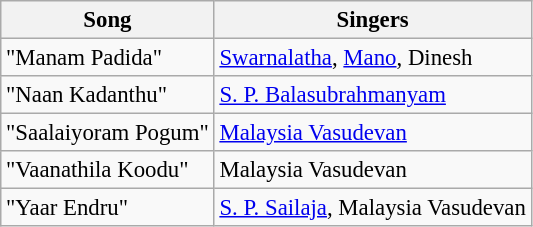<table class="wikitable" style="font-size:95%;">
<tr>
<th>Song</th>
<th>Singers</th>
</tr>
<tr>
<td>"Manam Padida"</td>
<td><a href='#'>Swarnalatha</a>, <a href='#'>Mano</a>, Dinesh</td>
</tr>
<tr>
<td>"Naan Kadanthu"</td>
<td><a href='#'>S. P. Balasubrahmanyam</a></td>
</tr>
<tr>
<td>"Saalaiyoram Pogum"</td>
<td><a href='#'>Malaysia Vasudevan</a></td>
</tr>
<tr>
<td>"Vaanathila Koodu"</td>
<td>Malaysia Vasudevan</td>
</tr>
<tr>
<td>"Yaar Endru"</td>
<td><a href='#'>S. P. Sailaja</a>, Malaysia Vasudevan</td>
</tr>
</table>
